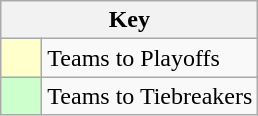<table class="wikitable" style="text-align: center;">
<tr>
<th colspan=2>Key</th>
</tr>
<tr>
<td style="background:#ffffcc; width:20px;"></td>
<td align=left>Teams to Playoffs</td>
</tr>
<tr>
<td style="background:#ccffcc; width:20px;"></td>
<td align=left>Teams to Tiebreakers</td>
</tr>
</table>
